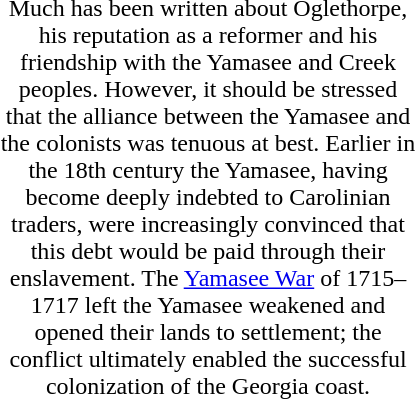<table class="toccolours collapsible autocollapse" cellspacing="3px" style="width: 18em; float: right; margin: 0 0 1em 1em; text-align:center;">
<tr>
<td>Much has been written about Oglethorpe, his reputation as a reformer and his friendship with the Yamasee and Creek peoples. However, it should be stressed that the alliance between the Yamasee and the colonists was tenuous at best. Earlier in the 18th century the Yamasee, having become deeply indebted to Carolinian traders, were increasingly convinced that this debt would be paid through their enslavement. The <a href='#'>Yamasee War</a> of 1715–1717 left the Yamasee weakened and opened their lands to settlement; the conflict ultimately enabled the successful colonization of the Georgia coast.<br></td>
</tr>
</table>
